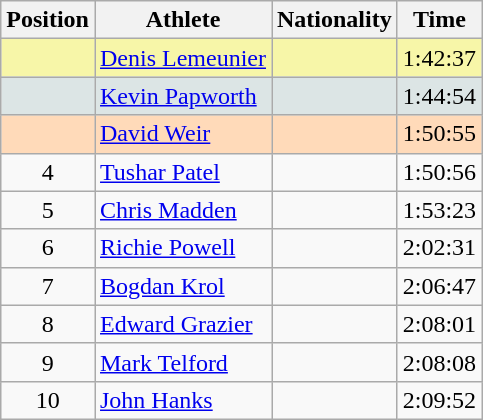<table class="wikitable sortable">
<tr>
<th>Position</th>
<th>Athlete</th>
<th>Nationality</th>
<th>Time</th>
</tr>
<tr bgcolor="#F7F6A8">
<td align=center></td>
<td><a href='#'>Denis Lemeunier</a></td>
<td></td>
<td>1:42:37</td>
</tr>
<tr bgcolor="#DCE5E5">
<td align=center></td>
<td><a href='#'>Kevin Papworth</a></td>
<td></td>
<td>1:44:54</td>
</tr>
<tr bgcolor="#FFDAB9">
<td align=center></td>
<td><a href='#'>David Weir</a></td>
<td></td>
<td>1:50:55</td>
</tr>
<tr>
<td align=center>4</td>
<td><a href='#'>Tushar Patel</a></td>
<td></td>
<td>1:50:56</td>
</tr>
<tr>
<td align=center>5</td>
<td><a href='#'>Chris Madden</a></td>
<td></td>
<td>1:53:23</td>
</tr>
<tr>
<td align=center>6</td>
<td><a href='#'>Richie Powell</a></td>
<td></td>
<td>2:02:31</td>
</tr>
<tr>
<td align=center>7</td>
<td><a href='#'>Bogdan Krol</a></td>
<td></td>
<td>2:06:47</td>
</tr>
<tr>
<td align=center>8</td>
<td><a href='#'>Edward Grazier</a></td>
<td></td>
<td>2:08:01</td>
</tr>
<tr>
<td align=center>9</td>
<td><a href='#'>Mark Telford</a></td>
<td></td>
<td>2:08:08</td>
</tr>
<tr>
<td align=center>10</td>
<td><a href='#'>John Hanks</a></td>
<td></td>
<td>2:09:52</td>
</tr>
</table>
